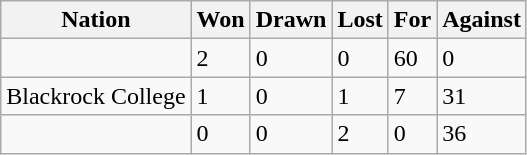<table class="wikitable">
<tr>
<th>Nation</th>
<th>Won</th>
<th>Drawn</th>
<th>Lost</th>
<th>For</th>
<th>Against</th>
</tr>
<tr>
<td></td>
<td>2</td>
<td>0</td>
<td>0</td>
<td>60</td>
<td>0</td>
</tr>
<tr>
<td>Blackrock College</td>
<td>1</td>
<td>0</td>
<td>1</td>
<td>7</td>
<td>31</td>
</tr>
<tr>
<td></td>
<td>0</td>
<td>0</td>
<td>2</td>
<td>0</td>
<td>36</td>
</tr>
</table>
